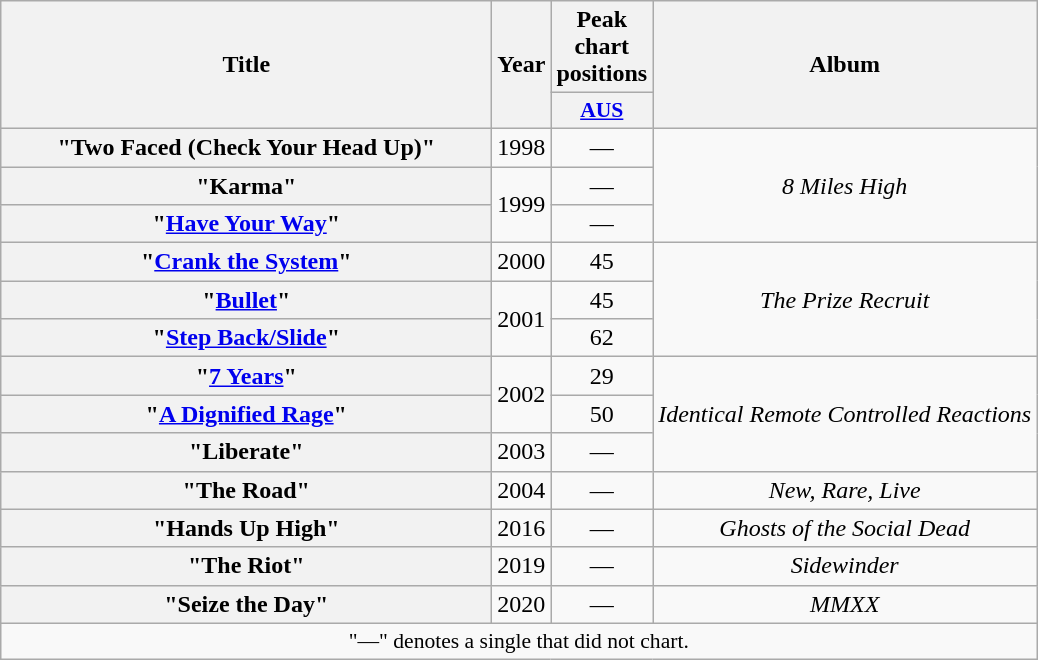<table class="wikitable plainrowheaders" style="text-align:center;" border="1">
<tr>
<th scope="col" rowspan="2" style="width:20em;">Title</th>
<th scope="col" rowspan="2">Year</th>
<th scope="col" colspan="1">Peak chart positions</th>
<th scope="col" rowspan="2">Album</th>
</tr>
<tr>
<th scope="col" style="width:3em;font-size:90%;"><a href='#'>AUS</a><br></th>
</tr>
<tr>
<th scope="row">"Two Faced (Check Your Head Up)"</th>
<td>1998</td>
<td>—</td>
<td rowspan="3"><em>8 Miles High</em></td>
</tr>
<tr>
<th scope="row">"Karma"</th>
<td rowspan="2">1999</td>
<td>—</td>
</tr>
<tr>
<th scope="row">"<a href='#'>Have Your Way</a>"</th>
<td>—</td>
</tr>
<tr>
<th scope="row">"<a href='#'>Crank the System</a>"</th>
<td>2000</td>
<td>45</td>
<td rowspan="3"><em>The Prize Recruit</em></td>
</tr>
<tr>
<th scope="row">"<a href='#'>Bullet</a>"</th>
<td rowspan="2">2001</td>
<td>45</td>
</tr>
<tr>
<th scope="row">"<a href='#'>Step Back/Slide</a>"</th>
<td>62</td>
</tr>
<tr>
<th scope="row">"<a href='#'>7 Years</a>"</th>
<td rowspan="2">2002</td>
<td>29</td>
<td rowspan="3"><em>Identical Remote Controlled Reactions</em></td>
</tr>
<tr>
<th scope="row">"<a href='#'>A Dignified Rage</a>"</th>
<td>50</td>
</tr>
<tr>
<th scope="row">"Liberate"</th>
<td>2003</td>
<td>—</td>
</tr>
<tr>
<th scope="row">"The Road"</th>
<td>2004</td>
<td>—</td>
<td><em>New, Rare, Live</em></td>
</tr>
<tr>
<th scope="row">"Hands Up High"</th>
<td>2016</td>
<td>—</td>
<td><em>Ghosts of the Social Dead</em></td>
</tr>
<tr>
<th scope="row">"The Riot"</th>
<td>2019</td>
<td>—</td>
<td><em>Sidewinder</em></td>
</tr>
<tr>
<th scope="row">"Seize the Day"</th>
<td>2020</td>
<td>—</td>
<td><em>MMXX</em></td>
</tr>
<tr>
<td colspan="4" style="font-size:90%">"—" denotes a single that did not chart.</td>
</tr>
</table>
